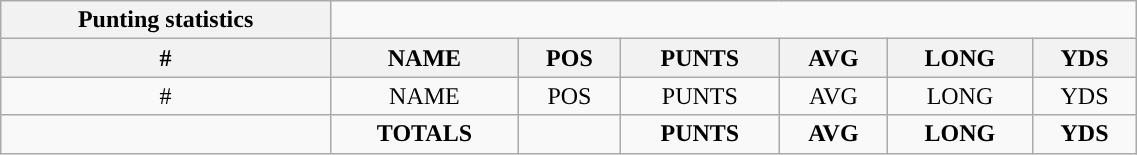<table style="width:60%; text-align:center;" class="wikitable collapsible collapsed">
<tr>
<th style="text-align:center; ">Punting statistics</th>
</tr>
<tr>
<th>#</th>
<th>NAME</th>
<th>POS</th>
<th>PUNTS</th>
<th>AVG</th>
<th>LONG</th>
<th>YDS</th>
</tr>
<tr>
<td>#</td>
<td>NAME</td>
<td>POS</td>
<td>PUNTS</td>
<td>AVG</td>
<td>LONG</td>
<td>YDS</td>
</tr>
<tr>
<td></td>
<td><strong>TOTALS</strong></td>
<td></td>
<td><strong>PUNTS</strong></td>
<td><strong>AVG</strong></td>
<td><strong>LONG</strong></td>
<td><strong>YDS</strong></td>
</tr>
</table>
